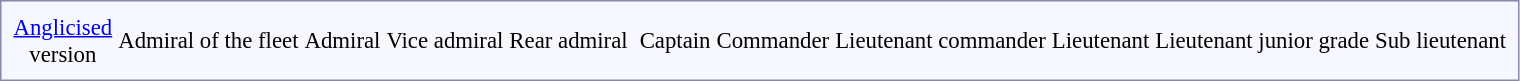<table style="border:1px solid #8888aa; background-color:#f7f8ff; padding:5px; font-size:95%; margin: 0px 12px 12px 0px;">
<tr style="text-align:center;">
<td><a href='#'>Anglicised</a><br>version</td>
<td colspan=2>Admiral of the fleet</td>
<td colspan=2>Admiral</td>
<td colspan=2>Vice admiral</td>
<td colspan=2>Rear admiral</td>
<td colspan=2></td>
<td colspan=2>Captain</td>
<td colspan=2>Commander</td>
<td colspan=2>Lieutenant commander</td>
<td colspan=2>Lieutenant</td>
<td colspan=3>Lieutenant junior grade</td>
<td colspan=3>Sub lieutenant</td>
</tr>
</table>
